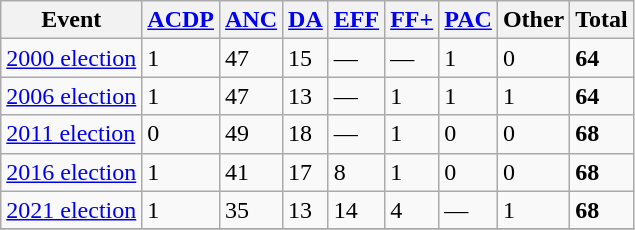<table class="wikitable">
<tr>
<th>Event</th>
<th><a href='#'>ACDP</a></th>
<th><a href='#'>ANC</a></th>
<th><a href='#'>DA</a></th>
<th><a href='#'>EFF</a></th>
<th><a href='#'>FF+</a></th>
<th><a href='#'>PAC</a></th>
<th>Other</th>
<th>Total</th>
</tr>
<tr>
<td><a href='#'>2000 election</a></td>
<td>1</td>
<td>47</td>
<td>15</td>
<td>—</td>
<td>—</td>
<td>1</td>
<td>0</td>
<td><strong>64</strong></td>
</tr>
<tr>
<td><a href='#'>2006 election</a></td>
<td>1</td>
<td>47</td>
<td>13</td>
<td>—</td>
<td>1</td>
<td>1</td>
<td>1</td>
<td><strong>64</strong></td>
</tr>
<tr>
<td><a href='#'>2011 election</a></td>
<td>0</td>
<td>49</td>
<td>18</td>
<td>—</td>
<td>1</td>
<td>0</td>
<td>0</td>
<td><strong>68</strong></td>
</tr>
<tr>
<td><a href='#'>2016 election</a></td>
<td>1</td>
<td>41</td>
<td>17</td>
<td>8</td>
<td>1</td>
<td>0</td>
<td>0</td>
<td><strong>68</strong></td>
</tr>
<tr>
<td><a href='#'>2021 election</a></td>
<td>1</td>
<td>35</td>
<td>13</td>
<td>14</td>
<td>4</td>
<td>—</td>
<td>1</td>
<td><strong>68</strong></td>
</tr>
<tr>
</tr>
</table>
